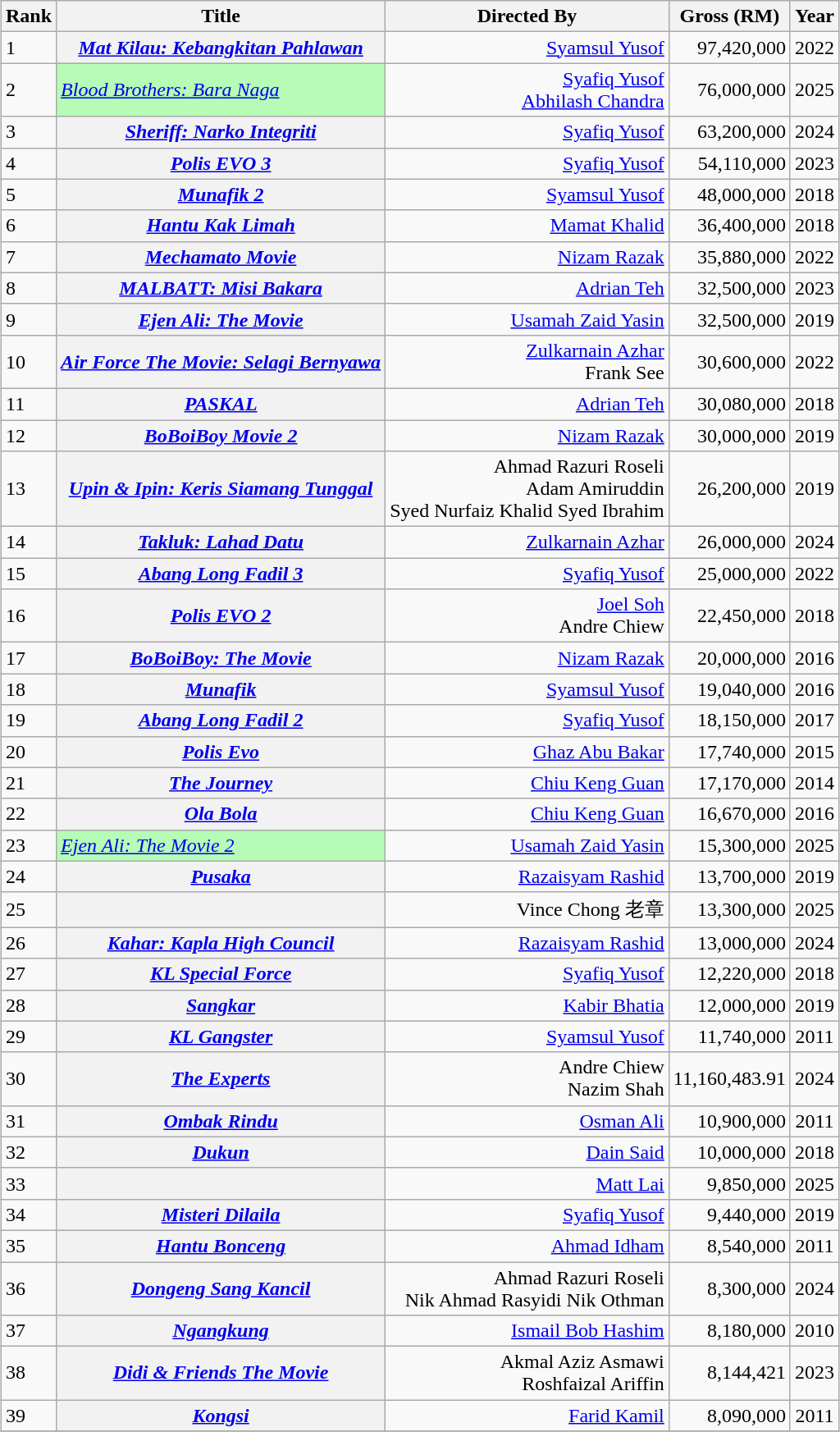<table class="wikitable sortable plainrowheaders"  style=" margin:auto;">
<tr>
<th>Rank</th>
<th>Title</th>
<th>Directed By</th>
<th>Gross (RM)</th>
<th>Year</th>
</tr>
<tr>
<td>1</td>
<th scope="row"><em><a href='#'>Mat Kilau: Kebangkitan Pahlawan</a></em></th>
<td align="right"><a href='#'>Syamsul Yusof</a></td>
<td align="right">97,420,000</td>
<td style="text-align:center;">2022</td>
</tr>
<tr>
<td>2</td>
<td scope="row" style="background:#b6fcb6;" !><em><a href='#'>Blood Brothers: Bara Naga</a></em></td>
<td align="right"><a href='#'>Syafiq Yusof</a><br><a href='#'>Abhilash Chandra</a></td>
<td align="right">76,000,000</td>
<td style="text-align:center;">2025</td>
</tr>
<tr>
<td>3</td>
<th scope="row"><em><a href='#'>Sheriff: Narko Integriti</a></em></th>
<td align="right"><a href='#'>Syafiq Yusof</a></td>
<td align="right">63,200,000</td>
<td style="text-align:center;">2024</td>
</tr>
<tr>
<td>4</td>
<th scope="row"><em><a href='#'>Polis EVO 3</a></em></th>
<td align="right"><a href='#'>Syafiq Yusof</a></td>
<td align="right">54,110,000</td>
<td style="text-align:center;">2023</td>
</tr>
<tr>
<td>5</td>
<th scope="row"><em><a href='#'>Munafik 2</a></em></th>
<td align="right"><a href='#'>Syamsul Yusof</a></td>
<td align="right">48,000,000</td>
<td style="text-align:center;">2018</td>
</tr>
<tr>
<td>6</td>
<th scope="row"><em><a href='#'>Hantu Kak Limah</a></em></th>
<td align="right"><a href='#'>Mamat Khalid</a></td>
<td align="right">36,400,000</td>
<td style="text-align:center;">2018</td>
</tr>
<tr>
<td>7</td>
<th scope="row"><em><a href='#'>Mechamato Movie</a></em></th>
<td align="right"><a href='#'>Nizam Razak</a></td>
<td align="right">35,880,000</td>
<td style="text-align:center;">2022</td>
</tr>
<tr>
<td>8</td>
<th scope="row"><em><a href='#'>MALBATT: Misi Bakara</a></em></th>
<td align="right"><a href='#'>Adrian Teh</a></td>
<td align="right">32,500,000</td>
<td style="text-align:center;">2023</td>
</tr>
<tr>
<td>9</td>
<th scope="row"><em><a href='#'>Ejen Ali: The Movie</a></em></th>
<td align="right"><a href='#'>Usamah Zaid Yasin</a></td>
<td align="right">32,500,000</td>
<td style="text-align:center;">2019</td>
</tr>
<tr>
<td>10</td>
<th scope="row"><em><a href='#'>Air Force The Movie: Selagi Bernyawa</a></em></th>
<td align="right"><a href='#'>Zulkarnain Azhar</a><br>Frank See</td>
<td align="right">30,600,000</td>
<td style="text-align:center;">2022</td>
</tr>
<tr>
<td>11</td>
<th scope="row"><em><a href='#'>PASKAL</a></em></th>
<td align="right"><a href='#'>Adrian Teh</a></td>
<td align="right">30,080,000</td>
<td style="text-align:center;">2018</td>
</tr>
<tr>
<td>12</td>
<th scope="row"><em><a href='#'>BoBoiBoy Movie 2</a></em></th>
<td align="right"><a href='#'>Nizam Razak</a></td>
<td align="right">30,000,000</td>
<td style="text-align:center;">2019</td>
</tr>
<tr>
<td>13</td>
<th scope="row"><em><a href='#'>Upin & Ipin: Keris Siamang Tunggal</a></em></th>
<td align="right">Ahmad Razuri Roseli<br>Adam Amiruddin<br>Syed Nurfaiz Khalid Syed Ibrahim</td>
<td align="right">26,200,000</td>
<td style="text-align:center;">2019</td>
</tr>
<tr>
<td>14</td>
<th scope="row"><em><a href='#'>Takluk: Lahad Datu</a></em></th>
<td align="right"><a href='#'>Zulkarnain Azhar</a></td>
<td align="right">26,000,000</td>
<td style="text-align:center;">2024</td>
</tr>
<tr>
<td>15</td>
<th scope="row"><em><a href='#'>Abang Long Fadil 3</a></em></th>
<td align="right"><a href='#'>Syafiq Yusof</a></td>
<td align="right">25,000,000</td>
<td style="text-align:center;">2022</td>
</tr>
<tr>
<td>16</td>
<th scope="row"><em><a href='#'>Polis EVO 2</a></em></th>
<td align="right"><a href='#'>Joel Soh</a><br>Andre Chiew</td>
<td align="right">22,450,000</td>
<td style="text-align:center;">2018</td>
</tr>
<tr>
<td>17</td>
<th scope="row"><em><a href='#'>BoBoiBoy: The Movie</a></em></th>
<td align="right"><a href='#'>Nizam Razak</a></td>
<td align="right">20,000,000</td>
<td style="text-align:center;">2016</td>
</tr>
<tr>
<td>18</td>
<th scope="row"><em><a href='#'>Munafik</a></em></th>
<td align="right"><a href='#'>Syamsul Yusof</a></td>
<td align="right">19,040,000</td>
<td style="text-align:center;">2016</td>
</tr>
<tr>
<td>19</td>
<th scope="row"><em><a href='#'>Abang Long Fadil 2</a></em></th>
<td align="right"><a href='#'>Syafiq Yusof</a></td>
<td align="right">18,150,000</td>
<td style="text-align:center;">2017</td>
</tr>
<tr>
<td>20</td>
<th scope="row"><em><a href='#'>Polis Evo</a></em></th>
<td align="right"><a href='#'>Ghaz Abu Bakar</a></td>
<td align="right">17,740,000</td>
<td style="text-align:center;">2015</td>
</tr>
<tr>
<td>21</td>
<th scope="row"><em><a href='#'>The Journey</a></em></th>
<td align="right"><a href='#'>Chiu Keng Guan</a></td>
<td align="right">17,170,000</td>
<td style="text-align:center;">2014</td>
</tr>
<tr>
<td>22</td>
<th scope="row"><em><a href='#'>Ola Bola</a></em></th>
<td align="right"><a href='#'>Chiu Keng Guan</a></td>
<td align="right">16,670,000</td>
<td style="text-align:center;">2016</td>
</tr>
<tr>
<td>23</td>
<td scope="row" style="background:#b6fcb6;" !><em><a href='#'>Ejen Ali: The Movie 2</a></em></td>
<td align="right"><a href='#'>Usamah Zaid Yasin</a></td>
<td align="right">15,300,000</td>
<td style="text-align:center;">2025</td>
</tr>
<tr>
<td>24</td>
<th scope="row"><em><a href='#'>Pusaka</a></em></th>
<td align="right"><a href='#'>Razaisyam Rashid</a></td>
<td align="right">13,700,000</td>
<td style="text-align:center;">2019</td>
</tr>
<tr>
<td>25</td>
<th scope="row"><em></em></th>
<td align="right">Vince Chong 老章</td>
<td align="right">13,300,000</td>
<td style="text-align:center;">2025</td>
</tr>
<tr>
<td>26</td>
<th scope="row"><em><a href='#'>Kahar: Kapla High Council</a></em></th>
<td align="right"><a href='#'>Razaisyam Rashid</a></td>
<td align="right">13,000,000</td>
<td style="text-align:center;">2024</td>
</tr>
<tr>
<td>27</td>
<th scope="row"><em><a href='#'>KL Special Force</a></em></th>
<td align="right"><a href='#'>Syafiq Yusof</a></td>
<td align="right">12,220,000</td>
<td style="text-align:center;">2018</td>
</tr>
<tr>
<td>28</td>
<th scope="row"><em><a href='#'>Sangkar</a></em></th>
<td align="right"><a href='#'>Kabir Bhatia</a></td>
<td align="right">12,000,000</td>
<td style="text-align:center;">2019</td>
</tr>
<tr>
<td>29</td>
<th scope="row"><em><a href='#'>KL Gangster</a></em></th>
<td align="right"><a href='#'>Syamsul Yusof</a></td>
<td align="right">11,740,000</td>
<td style="text-align:center;">2011</td>
</tr>
<tr>
<td>30</td>
<th scope="row"><em><a href='#'>The Experts</a></em></th>
<td align="right">Andre Chiew<br>Nazim Shah</td>
<td align="right">11,160,483.91</td>
<td style="text-align:center;">2024</td>
</tr>
<tr>
<td>31</td>
<th scope="row"><em><a href='#'>Ombak Rindu</a></em></th>
<td align="right"><a href='#'>Osman Ali</a></td>
<td align="right">10,900,000</td>
<td style="text-align:center;">2011</td>
</tr>
<tr>
<td>32</td>
<th scope="row"><em><a href='#'>Dukun</a></em></th>
<td align="right"><a href='#'>Dain Said</a></td>
<td align="right">10,000,000</td>
<td style="text-align:center;">2018</td>
</tr>
<tr>
<td>33</td>
<th scope="row"><em></em></th>
<td align="right"><a href='#'>Matt Lai</a></td>
<td align="right">9,850,000</td>
<td style="text-align:center;">2025</td>
</tr>
<tr>
<td>34</td>
<th scope="row"><em><a href='#'>Misteri Dilaila</a></em></th>
<td align="right"><a href='#'>Syafiq Yusof</a></td>
<td align="right">9,440,000</td>
<td style="text-align:center;">2019</td>
</tr>
<tr>
<td>35</td>
<th scope="row"><em><a href='#'>Hantu Bonceng</a></em></th>
<td align="right"><a href='#'>Ahmad Idham</a></td>
<td align="right">8,540,000</td>
<td style="text-align:center;">2011</td>
</tr>
<tr>
<td>36</td>
<th scope="row"><em><a href='#'>Dongeng Sang Kancil</a></em></th>
<td align="right">Ahmad Razuri Roseli<br>Nik Ahmad Rasyidi Nik Othman</td>
<td align="right">8,300,000</td>
<td style="text-align:center;">2024</td>
</tr>
<tr>
<td>37</td>
<th scope="row"><em><a href='#'>Ngangkung</a></em></th>
<td align="right"><a href='#'>Ismail Bob Hashim</a></td>
<td align="right">8,180,000</td>
<td style="text-align:center;">2010</td>
</tr>
<tr>
<td>38</td>
<th scope="row"><em><a href='#'>Didi & Friends The Movie</a></em></th>
<td align="right">Akmal Aziz Asmawi<br>Roshfaizal Ariffin</td>
<td align="right">8,144,421</td>
<td style="text-align:center;">2023</td>
</tr>
<tr>
<td>39</td>
<th scope="row"><em><a href='#'> Kongsi</a></em></th>
<td align="right"><a href='#'>Farid Kamil</a></td>
<td align="right">8,090,000</td>
<td style="text-align:center;">2011</td>
</tr>
<tr>
</tr>
</table>
